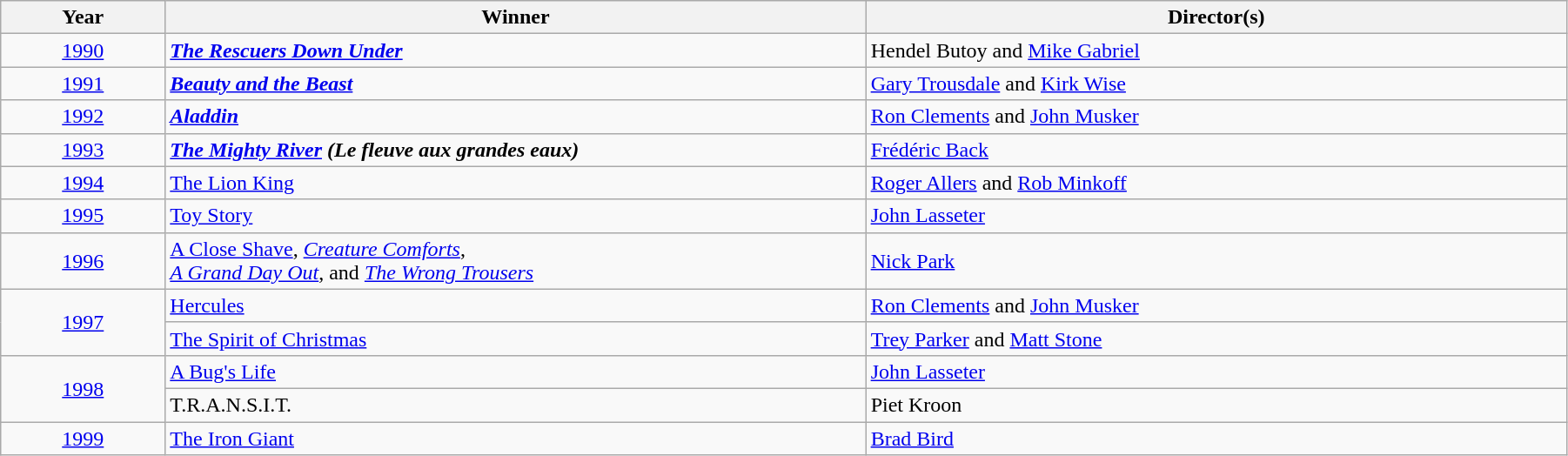<table class="wikitable" width="95%" cellpadding="5">
<tr>
<th width="100"><strong>Year</strong></th>
<th width="450"><strong>Winner</strong></th>
<th width="450"><strong>Director(s)</strong></th>
</tr>
<tr>
<td style="text-align:center;"><a href='#'>1990</a></td>
<td><strong><em><a href='#'>The Rescuers Down Under</a></em></strong></td>
<td>Hendel Butoy and <a href='#'>Mike Gabriel</a></td>
</tr>
<tr>
<td style="text-align:center;"><a href='#'>1991</a></td>
<td><strong><em><a href='#'>Beauty and the Beast</a></em></strong></td>
<td><a href='#'>Gary Trousdale</a> and <a href='#'>Kirk Wise</a></td>
</tr>
<tr>
<td style="text-align:center;"><a href='#'>1992</a></td>
<td><strong><em><a href='#'>Aladdin</a></em></strong></td>
<td><a href='#'>Ron Clements</a> and <a href='#'>John Musker</a></td>
</tr>
<tr>
<td style="text-align:center;"><a href='#'>1993</a></td>
<td><strong><em><a href='#'>The Mighty River</a><strong> (Le fleuve aux grandes eaux)<em></td>
<td><a href='#'>Frédéric Back</a></td>
</tr>
<tr>
<td style="text-align:center;"><a href='#'>1994</a></td>
<td></em></strong><a href='#'>The Lion King</a><strong><em></td>
<td><a href='#'>Roger Allers</a> and <a href='#'>Rob Minkoff</a></td>
</tr>
<tr>
<td style="text-align:center;"><a href='#'>1995</a></td>
<td></em></strong><a href='#'>Toy Story</a><strong><em></td>
<td><a href='#'>John Lasseter</a></td>
</tr>
<tr>
<td style="text-align:center;"><a href='#'>1996</a></td>
<td></em></strong><a href='#'>A Close Shave</a></em>, <em><a href='#'>Creature Comforts</a></em>, <br> <em><a href='#'>A Grand Day Out</a></em>, and <em><a href='#'>The Wrong Trousers</a><strong><em></td>
<td><a href='#'>Nick Park</a></td>
</tr>
<tr>
<td rowspan="2" style="text-align:center;"><a href='#'>1997</a></td>
<td></em></strong><a href='#'>Hercules</a><strong><em></td>
<td><a href='#'>Ron Clements</a> and <a href='#'>John Musker</a></td>
</tr>
<tr>
<td></em></strong><a href='#'>The Spirit of Christmas</a><strong><em></td>
<td><a href='#'>Trey Parker</a> and <a href='#'>Matt Stone</a></td>
</tr>
<tr>
<td rowspan="2" style="text-align:center;"><a href='#'>1998</a></td>
<td></em></strong><a href='#'>A Bug's Life</a><strong><em></td>
<td><a href='#'>John Lasseter</a></td>
</tr>
<tr>
<td></em></strong>T.R.A.N.S.I.T.<strong><em></td>
<td>Piet Kroon</td>
</tr>
<tr>
<td style="text-align:center;"><a href='#'>1999</a></td>
<td></em></strong><a href='#'>The Iron Giant</a><strong><em></td>
<td><a href='#'>Brad Bird</a></td>
</tr>
</table>
